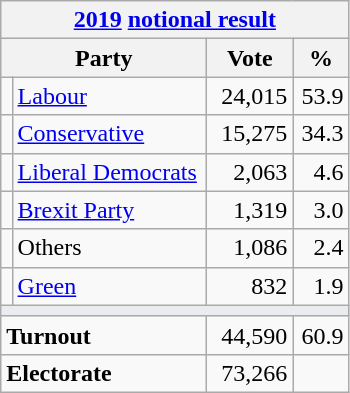<table class="wikitable">
<tr>
<th colspan="4"><a href='#'>2019</a> <a href='#'>notional result</a></th>
</tr>
<tr>
<th bgcolor="#DDDDFF" width="130px" colspan="2">Party</th>
<th bgcolor="#DDDDFF" width="50px">Vote</th>
<th bgcolor="#DDDDFF" width="30px">%</th>
</tr>
<tr>
<td></td>
<td><a href='#'>Labour</a></td>
<td align=right>24,015</td>
<td align=right>53.9</td>
</tr>
<tr>
<td></td>
<td><a href='#'>Conservative</a></td>
<td align=right>15,275</td>
<td align=right>34.3</td>
</tr>
<tr>
<td></td>
<td><a href='#'>Liberal Democrats</a></td>
<td align=right>2,063</td>
<td align=right>4.6</td>
</tr>
<tr>
<td></td>
<td><a href='#'>Brexit Party</a></td>
<td align=right>1,319</td>
<td align=right>3.0</td>
</tr>
<tr>
<td></td>
<td>Others</td>
<td align=right>1,086</td>
<td align=right>2.4</td>
</tr>
<tr>
<td></td>
<td><a href='#'>Green</a></td>
<td align=right>832</td>
<td align=right>1.9</td>
</tr>
<tr>
<td colspan="4" bgcolor="#EAECF0"></td>
</tr>
<tr>
<td colspan="2"><strong>Turnout</strong></td>
<td align=right>44,590</td>
<td align=right>60.9</td>
</tr>
<tr>
<td colspan="2"><strong>Electorate</strong></td>
<td align=right>73,266</td>
</tr>
</table>
